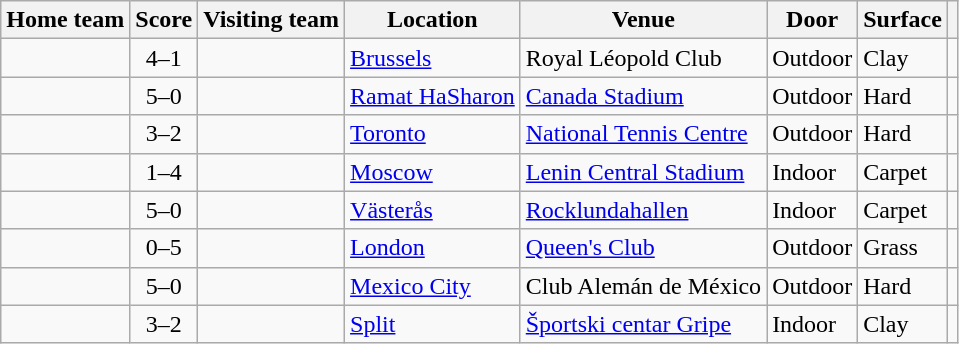<table class="wikitable" style="border:1px solid #aaa;">
<tr>
<th>Home team</th>
<th>Score</th>
<th>Visiting team</th>
<th>Location</th>
<th>Venue</th>
<th>Door</th>
<th>Surface</th>
<th></th>
</tr>
<tr>
<td><strong></strong></td>
<td style="text-align:center;">4–1</td>
<td></td>
<td><a href='#'>Brussels</a></td>
<td>Royal Léopold Club</td>
<td>Outdoor</td>
<td>Clay</td>
<td></td>
</tr>
<tr>
<td><strong></strong></td>
<td style="text-align:center;">5–0</td>
<td></td>
<td><a href='#'>Ramat HaSharon</a></td>
<td><a href='#'>Canada Stadium</a></td>
<td>Outdoor</td>
<td>Hard</td>
<td></td>
</tr>
<tr>
<td><strong></strong></td>
<td style="text-align:center;">3–2</td>
<td></td>
<td><a href='#'>Toronto</a></td>
<td><a href='#'>National Tennis Centre</a></td>
<td>Outdoor</td>
<td>Hard</td>
<td></td>
</tr>
<tr>
<td></td>
<td style="text-align:center;">1–4</td>
<td><strong></strong></td>
<td><a href='#'>Moscow</a></td>
<td><a href='#'>Lenin Central Stadium</a></td>
<td>Indoor</td>
<td>Carpet</td>
<td></td>
</tr>
<tr>
<td><strong></strong></td>
<td style="text-align:center;">5–0</td>
<td></td>
<td><a href='#'>Västerås</a></td>
<td><a href='#'>Rocklundahallen</a></td>
<td>Indoor</td>
<td>Carpet</td>
<td></td>
</tr>
<tr>
<td></td>
<td style="text-align:center;">0–5</td>
<td><strong></strong></td>
<td><a href='#'>London</a></td>
<td><a href='#'>Queen's Club</a></td>
<td>Outdoor</td>
<td>Grass</td>
<td></td>
</tr>
<tr>
<td><strong></strong></td>
<td style="text-align:center;">5–0</td>
<td></td>
<td><a href='#'>Mexico City</a></td>
<td>Club Alemán de México</td>
<td>Outdoor</td>
<td>Hard</td>
<td></td>
</tr>
<tr>
<td><strong></strong></td>
<td style="text-align:center;">3–2</td>
<td></td>
<td><a href='#'>Split</a></td>
<td><a href='#'>Športski centar Gripe</a></td>
<td>Indoor</td>
<td>Clay</td>
<td></td>
</tr>
</table>
